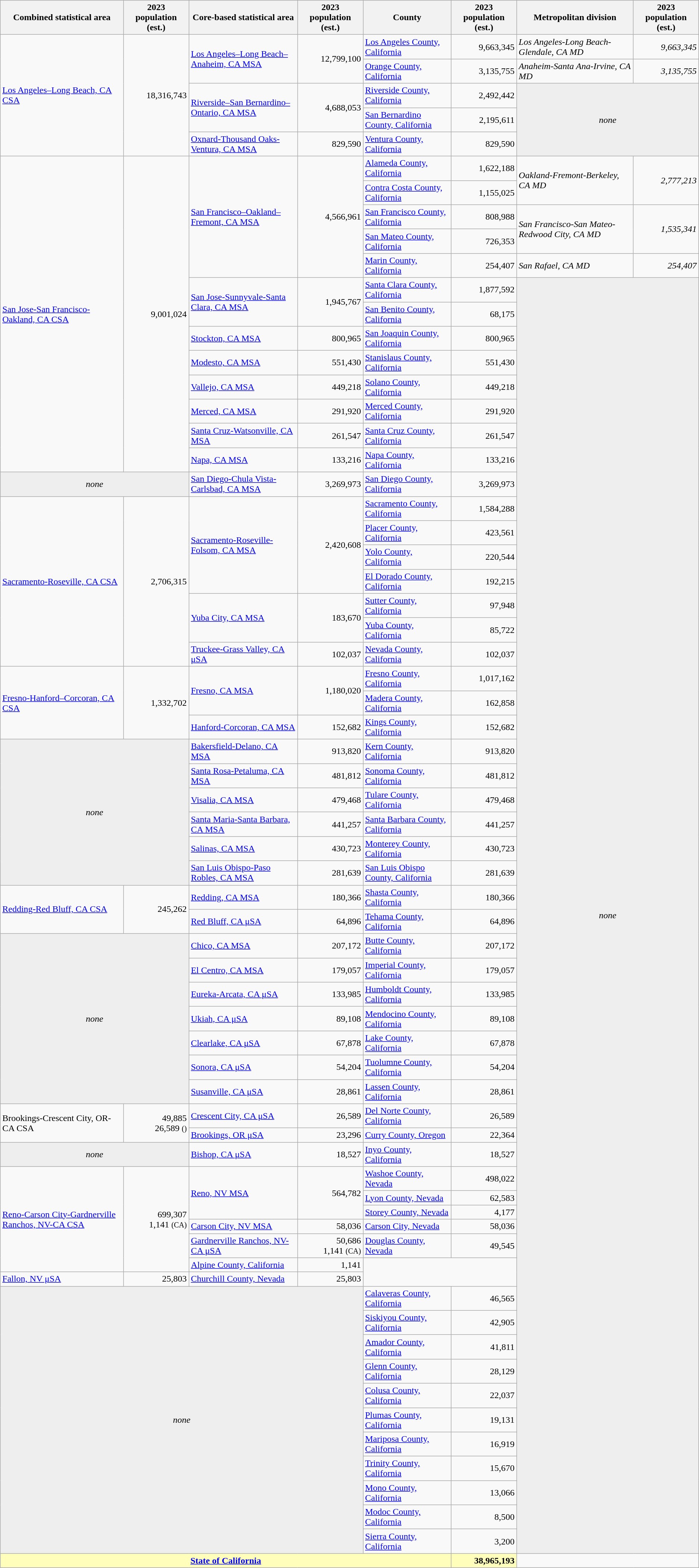<table class=wikitable>
<tr>
<th>Combined statistical area</th>
<th>2023 population (est.)</th>
<th>Core-based statistical area</th>
<th>2023 population (est.)</th>
<th>County</th>
<th>2023 population (est.)</th>
<th>Metropolitan division</th>
<th>2023 population (est.)</th>
</tr>
<tr>
<td rowspan=5><a href='#'>Los Angeles–Long Beach, CA CSA</a></td>
<td rowspan=5 align=right>18,316,743</td>
<td rowspan=2><a href='#'>Los Angeles–Long Beach–Anaheim, CA MSA</a></td>
<td rowspan=2 align=right>12,799,100</td>
<td><a href='#'>Los Angeles County, California</a></td>
<td align=right>9,663,345</td>
<td><em>Los Angeles-Long Beach-Glendale, CA MD</em></td>
<td align=right><em>9,663,345</em></td>
</tr>
<tr>
<td><a href='#'>Orange County, California</a></td>
<td align=right>3,135,755</td>
<td><em>Anaheim-Santa Ana-Irvine, CA MD</em></td>
<td align=right><em>3,135,755</em></td>
</tr>
<tr>
<td rowspan=2><a href='#'>Riverside–San Bernardino–Ontario, CA MSA</a></td>
<td rowspan=2 align=right>4,688,053</td>
<td><a href='#'>Riverside County, California</a></td>
<td align=right>2,492,442</td>
<td rowspan=3 colspan=2 align=center bgcolor=#EEEEEE><em>none</em></td>
</tr>
<tr>
<td><a href='#'>San Bernardino County, California</a></td>
<td align=right>2,195,611</td>
</tr>
<tr>
<td rowspan=1><a href='#'>Oxnard-Thousand Oaks-Ventura, CA MSA</a></td>
<td rowspan=1 align=right>829,590</td>
<td><a href='#'>Ventura County, California</a></td>
<td align=right>829,590</td>
</tr>
<tr>
<td rowspan=13><a href='#'>San Jose-San Francisco-Oakland, CA CSA</a></td>
<td rowspan=13 align=right>9,001,024</td>
<td rowspan=5><a href='#'>San Francisco–Oakland–Fremont, CA MSA</a></td>
<td rowspan=5 align=right>4,566,961</td>
<td><a href='#'>Alameda County, California</a></td>
<td align=right>1,622,188</td>
<td rowspan=2><em>Oakland-Fremont-Berkeley, CA MD</em></td>
<td rowspan=2 align=right><em>2,777,213</em></td>
</tr>
<tr>
<td><a href='#'>Contra Costa County, California</a></td>
<td align=right>1,155,025</td>
</tr>
<tr>
<td><a href='#'>San Francisco County, California</a></td>
<td align=right>808,988</td>
<td rowspan=2><em>San Francisco-San Mateo-Redwood City, CA MD</em></td>
<td rowspan=2 align=right><em>1,535,341</em></td>
</tr>
<tr>
<td><a href='#'>San Mateo County, California</a></td>
<td align=right>726,353</td>
</tr>
<tr>
<td><a href='#'>Marin County, California</a></td>
<td align=right>254,407</td>
<td><em>San Rafael, CA MD</em></td>
<td align=right><em>254,407</em></td>
</tr>
<tr>
<td rowspan=2><a href='#'>San Jose-Sunnyvale-Santa Clara, CA MSA</a></td>
<td rowspan=2 align=right>1,945,767</td>
<td><a href='#'>Santa Clara County, California</a></td>
<td align=right>1,877,592</td>
<td rowspan=56 colspan=2 align=center bgcolor=#EEEEEE><em>none</em></td>
</tr>
<tr>
<td><a href='#'>San Benito County, California</a></td>
<td align=right>68,175</td>
</tr>
<tr>
<td rowspan=1><a href='#'>Stockton, CA MSA</a></td>
<td rowspan=1 align=right>800,965</td>
<td><a href='#'>San Joaquin County, California</a></td>
<td align=right>800,965</td>
</tr>
<tr>
<td rowspan=1><a href='#'>Modesto, CA MSA</a></td>
<td rowspan=1 align=right>551,430</td>
<td><a href='#'>Stanislaus County, California</a></td>
<td align=right>551,430</td>
</tr>
<tr>
<td rowspan=1><a href='#'>Vallejo, CA MSA</a></td>
<td rowspan=1 align=right>449,218</td>
<td><a href='#'>Solano County, California</a></td>
<td align=right>449,218</td>
</tr>
<tr>
<td rowspan=1><a href='#'>Merced, CA MSA</a></td>
<td rowspan=1 align=right>291,920</td>
<td><a href='#'>Merced County, California</a></td>
<td align=right>291,920</td>
</tr>
<tr>
<td rowspan=1><a href='#'>Santa Cruz-Watsonville, CA MSA</a></td>
<td rowspan=1 align=right>261,547</td>
<td><a href='#'>Santa Cruz County, California</a></td>
<td align=right>261,547</td>
</tr>
<tr>
<td rowspan=1><a href='#'>Napa, CA MSA</a></td>
<td rowspan=1 align=right>133,216</td>
<td><a href='#'>Napa County, California</a></td>
<td align=right>133,216</td>
</tr>
<tr>
<td rowspan=1 colspan=2 align=center bgcolor=#EEEEEE><em>none</em></td>
<td rowspan=1><a href='#'>San Diego-Chula Vista-Carlsbad, CA MSA</a></td>
<td rowspan=1 align=right>3,269,973</td>
<td><a href='#'>San Diego County, California</a></td>
<td align=right>3,269,973</td>
</tr>
<tr>
<td rowspan=7><a href='#'>Sacramento-Roseville, CA CSA</a></td>
<td rowspan=7 align=right>2,706,315</td>
<td rowspan=4><a href='#'>Sacramento-Roseville-Folsom, CA MSA</a></td>
<td rowspan=4 align=right>2,420,608</td>
<td><a href='#'>Sacramento County, California</a></td>
<td align=right>1,584,288</td>
</tr>
<tr>
<td><a href='#'>Placer County, California</a></td>
<td align=right>423,561</td>
</tr>
<tr>
<td><a href='#'>Yolo County, California</a></td>
<td align=right>220,544</td>
</tr>
<tr>
<td><a href='#'>El Dorado County, California</a></td>
<td align=right>192,215</td>
</tr>
<tr>
<td rowspan=2><a href='#'>Yuba City, CA MSA</a></td>
<td rowspan=2 align=right>183,670</td>
<td><a href='#'>Sutter County, California</a></td>
<td align=right>97,948</td>
</tr>
<tr>
<td><a href='#'>Yuba County, California</a></td>
<td align=right>85,722</td>
</tr>
<tr>
<td rowspan=1><a href='#'>Truckee-Grass Valley, CA μSA</a></td>
<td rowspan=1 align=right>102,037</td>
<td><a href='#'>Nevada County, California</a></td>
<td align=right>102,037</td>
</tr>
<tr>
<td rowspan=3><a href='#'>Fresno-Hanford–Corcoran, CA CSA</a></td>
<td rowspan=3 align=right>1,332,702</td>
<td rowspan=2><a href='#'>Fresno, CA MSA</a></td>
<td rowspan=2 align=right>1,180,020</td>
<td><a href='#'>Fresno County, California</a></td>
<td align=right>1,017,162</td>
</tr>
<tr>
<td rowspan=1><a href='#'>Madera County, California</a></td>
<td rowspan=1 align=right>162,858</td>
</tr>
<tr>
<td rowspan=1><a href='#'>Hanford-Corcoran, CA MSA</a></td>
<td rowspan=1 align=right>152,682</td>
<td><a href='#'>Kings County, California</a></td>
<td align=right>152,682</td>
</tr>
<tr>
<td rowspan=6 colspan=2 align=center bgcolor=#EEEEEE><em>none</em></td>
<td rowspan=1><a href='#'>Bakersfield-Delano, CA MSA</a></td>
<td rowspan=1 align=right>913,820</td>
<td><a href='#'>Kern County, California</a></td>
<td align=right>913,820</td>
</tr>
<tr>
<td rowspan=1><a href='#'>Santa Rosa-Petaluma, CA MSA</a></td>
<td rowspan=1 align=right>481,812</td>
<td><a href='#'>Sonoma County, California</a></td>
<td align=right>481,812</td>
</tr>
<tr>
<td rowspan=1><a href='#'>Visalia, CA MSA</a></td>
<td rowspan=1 align=right>479,468</td>
<td><a href='#'>Tulare County, California</a></td>
<td align=right>479,468</td>
</tr>
<tr>
<td rowspan=1><a href='#'>Santa Maria-Santa Barbara, CA MSA</a></td>
<td rowspan=1 align=right>441,257</td>
<td><a href='#'>Santa Barbara County, California</a></td>
<td align=right>441,257</td>
</tr>
<tr>
<td rowspan=1><a href='#'>Salinas, CA MSA</a></td>
<td rowspan=1 align=right>430,723</td>
<td><a href='#'>Monterey County, California</a></td>
<td align=right>430,723</td>
</tr>
<tr>
<td rowspan=1><a href='#'>San Luis Obispo-Paso Robles, CA MSA</a></td>
<td rowspan=1 align=right>281,639</td>
<td><a href='#'>San Luis Obispo County, California</a></td>
<td align=right>281,639</td>
</tr>
<tr>
<td rowspan=2><a href='#'>Redding-Red Bluff, CA CSA</a></td>
<td rowspan=2 align=right>245,262</td>
<td rowspan=1><a href='#'>Redding, CA MSA</a></td>
<td rowspan=1 align=right>180,366</td>
<td><a href='#'>Shasta County, California</a></td>
<td align=right>180,366</td>
</tr>
<tr>
<td rowspan=1><a href='#'>Red Bluff, CA μSA</a></td>
<td rowspan=1 align=right>64,896</td>
<td><a href='#'>Tehama County, California</a></td>
<td align=right>64,896</td>
</tr>
<tr>
<td rowspan=7 colspan=2 align=center bgcolor=#EEEEEE><em>none</em></td>
<td rowspan=1><a href='#'>Chico, CA MSA</a></td>
<td rowspan=1 align=right>207,172</td>
<td><a href='#'>Butte County, California</a></td>
<td align=right>207,172</td>
</tr>
<tr>
<td rowspan=1><a href='#'>El Centro, CA MSA</a></td>
<td rowspan=1 align=right>179,057</td>
<td><a href='#'>Imperial County, California</a></td>
<td align=right>179,057</td>
</tr>
<tr>
<td rowspan=1><a href='#'>Eureka-Arcata, CA μSA</a></td>
<td rowspan=1 align=right>133,985</td>
<td><a href='#'>Humboldt County, California</a></td>
<td align=right>133,985</td>
</tr>
<tr>
<td rowspan=1><a href='#'>Ukiah, CA μSA</a></td>
<td rowspan=1 align=right>89,108</td>
<td><a href='#'>Mendocino County, California</a></td>
<td align=right>89,108</td>
</tr>
<tr>
<td rowspan=1><a href='#'>Clearlake, CA μSA</a></td>
<td rowspan=1 align=right>67,878</td>
<td><a href='#'>Lake County, California</a></td>
<td align=right>67,878</td>
</tr>
<tr>
<td rowspan=1><a href='#'>Sonora, CA μSA</a></td>
<td rowspan=1 align=right>54,204</td>
<td><a href='#'>Tuolumne County, California</a></td>
<td align=right>54,204</td>
</tr>
<tr>
<td rowspan=1><a href='#'>Susanville, CA μSA</a></td>
<td rowspan=1 align=right>28,861</td>
<td><a href='#'>Lassen County, California</a></td>
<td align=right>28,861</td>
</tr>
<tr>
<td rowspan=2><span>Brookings-Crescent City, OR-CA CSA</span></td>
<td rowspan=2 align=right><span>49,885</span><br>26,589 <small>()</small></td>
<td rowspan=1><a href='#'>Crescent City, CA μSA</a></td>
<td rowspan=1 align=right>26,589</td>
<td><a href='#'>Del Norte County, California</a></td>
<td align=right>26,589</td>
</tr>
<tr>
<td rowspan=1><a href='#'><span>Brookings, OR μSA</span></a></td>
<td rowspan=1 align=right><span>23,296</span></td>
<td><a href='#'><span>Curry County, Oregon</span></a></td>
<td align=right><span>22,364</span></td>
</tr>
<tr>
<td rowspan=1 colspan=2 align=center bgcolor=#EEEEEE><em>none</em></td>
<td rowspan=1><a href='#'>Bishop, CA μSA</a></td>
<td rowspan=1 align=right>18,527</td>
<td><a href='#'>Inyo County, California</a></td>
<td align=right>18,527</td>
</tr>
<tr>
<td rowspan=7><a href='#'><span>Reno-Carson City-Gardnerville Ranchos, NV-CA CSA</span></a></td>
<td rowspan=7 align=right><span>699,307</span><br>1,141 <small>(CA)</small></td>
<td rowspan=3><a href='#'><span>Reno, NV MSA</span></a></td>
<td rowspan=3 align=right><span>564,782</span></td>
<td><a href='#'><span>Washoe County, Nevada</span></a></td>
<td align=right><span>498,022</span></td>
</tr>
<tr>
<td><a href='#'><span>Lyon County, Nevada</span></a></td>
<td align=right><span>62,583</span></td>
</tr>
<tr>
<td><a href='#'><span>Storey County, Nevada</span></a></td>
<td align=right><span>4,177</span></td>
</tr>
<tr>
<td rowspan=1><a href='#'><span>Carson City, NV MSA</span></a></td>
<td rowspan=1 align=right><span>58,036</span></td>
<td><a href='#'><span>Carson City, Nevada</span></a></td>
<td align=right><span>58,036</span></td>
</tr>
<tr>
<td rowspan=2><a href='#'><span>Gardnerville Ranchos, NV-CA μSA</span></a></td>
<td rowspan=2 align=right><span>50,686</span><br>1,141 <small>(CA)</small></td>
<td><a href='#'><span>Douglas County, Nevada</span></a></td>
<td align=right><span>49,545</span></td>
</tr>
<tr>
</tr>
<tr>
<td><a href='#'>Alpine County, California</a></td>
<td align=right>1,141</td>
</tr>
<tr>
<td rowspan=1><a href='#'><span>Fallon, NV μSA</span></a></td>
<td rowspan=1 align=right><span>25,803</span></td>
<td><a href='#'><span>Churchill County, Nevada</span></a></td>
<td align=right><span>25,803</span></td>
</tr>
<tr>
<td rowspan=11 colspan=4 align=center bgcolor=#EEEEEE><em>none</em></td>
<td><a href='#'>Calaveras County, California</a></td>
<td align=right>46,565</td>
</tr>
<tr>
<td><a href='#'>Siskiyou County, California</a></td>
<td align=right>42,905</td>
</tr>
<tr>
<td><a href='#'>Amador County, California</a></td>
<td align=right>41,811</td>
</tr>
<tr>
<td><a href='#'>Glenn County, California</a></td>
<td align=right>28,129</td>
</tr>
<tr>
<td><a href='#'>Colusa County, California</a></td>
<td align=right>22,037</td>
</tr>
<tr>
<td><a href='#'>Plumas County, California</a></td>
<td align=right>19,131</td>
</tr>
<tr>
<td><a href='#'>Mariposa County, California</a></td>
<td align=right>16,919</td>
</tr>
<tr>
<td><a href='#'>Trinity County, California</a></td>
<td align=right>15,670</td>
</tr>
<tr>
<td><a href='#'>Mono County, California</a></td>
<td align=right>13,066</td>
</tr>
<tr>
<td><a href='#'>Modoc County, California</a></td>
<td align=right>8,500</td>
</tr>
<tr>
<td><a href='#'>Sierra County, California</a></td>
<td align=right>3,200</td>
</tr>
<tr style="font-weight:bold;" bgcolor=#FFFFBB>
<td colspan=5 align=center><a href='#'>State of California</a></td>
<td align=right>38,965,193</td>
</tr>
</table>
